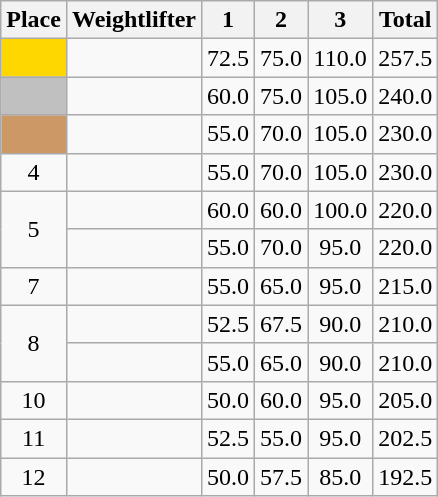<table class=wikitable style="text-align:center">
<tr>
<th>Place</th>
<th>Weightlifter</th>
<th>1</th>
<th>2</th>
<th>3</th>
<th>Total</th>
</tr>
<tr>
<td bgcolor=gold></td>
<td align=left></td>
<td>72.5</td>
<td>75.0</td>
<td>110.0</td>
<td>257.5</td>
</tr>
<tr>
<td bgcolor=silver></td>
<td align=left></td>
<td>60.0</td>
<td>75.0</td>
<td>105.0</td>
<td>240.0</td>
</tr>
<tr>
<td bgcolor=cc9966></td>
<td align=left></td>
<td>55.0</td>
<td>70.0</td>
<td>105.0</td>
<td>230.0</td>
</tr>
<tr>
<td>4</td>
<td align=left></td>
<td>55.0</td>
<td>70.0</td>
<td>105.0</td>
<td>230.0</td>
</tr>
<tr>
<td rowspan=2>5</td>
<td align=left></td>
<td>60.0</td>
<td>60.0</td>
<td>100.0</td>
<td>220.0</td>
</tr>
<tr>
<td align=left></td>
<td>55.0</td>
<td>70.0</td>
<td>95.0</td>
<td>220.0</td>
</tr>
<tr>
<td>7</td>
<td align=left></td>
<td>55.0</td>
<td>65.0</td>
<td>95.0</td>
<td>215.0</td>
</tr>
<tr>
<td rowspan=2>8</td>
<td align=left></td>
<td>52.5</td>
<td>67.5</td>
<td>90.0</td>
<td>210.0</td>
</tr>
<tr>
<td align=left></td>
<td>55.0</td>
<td>65.0</td>
<td>90.0</td>
<td>210.0</td>
</tr>
<tr>
<td>10</td>
<td align=left></td>
<td>50.0</td>
<td>60.0</td>
<td>95.0</td>
<td>205.0</td>
</tr>
<tr>
<td>11</td>
<td align=left></td>
<td>52.5</td>
<td>55.0</td>
<td>95.0</td>
<td>202.5</td>
</tr>
<tr>
<td>12</td>
<td align=left></td>
<td>50.0</td>
<td>57.5</td>
<td>85.0</td>
<td>192.5</td>
</tr>
</table>
